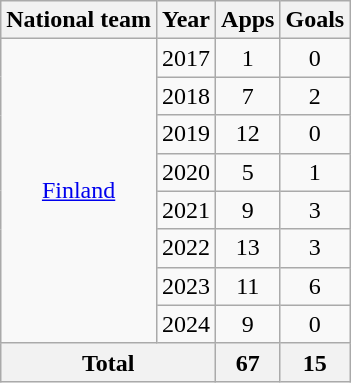<table class="wikitable" style="text-align:center">
<tr>
<th>National team</th>
<th>Year</th>
<th>Apps</th>
<th>Goals</th>
</tr>
<tr>
<td rowspan="8"><a href='#'>Finland</a></td>
<td>2017</td>
<td>1</td>
<td>0</td>
</tr>
<tr>
<td>2018</td>
<td>7</td>
<td>2</td>
</tr>
<tr>
<td>2019</td>
<td>12</td>
<td>0</td>
</tr>
<tr>
<td>2020</td>
<td>5</td>
<td>1</td>
</tr>
<tr>
<td>2021</td>
<td>9</td>
<td>3</td>
</tr>
<tr>
<td>2022</td>
<td>13</td>
<td>3</td>
</tr>
<tr>
<td>2023</td>
<td>11</td>
<td>6</td>
</tr>
<tr>
<td>2024</td>
<td>9</td>
<td>0</td>
</tr>
<tr>
<th colspan="2">Total</th>
<th>67</th>
<th>15</th>
</tr>
</table>
